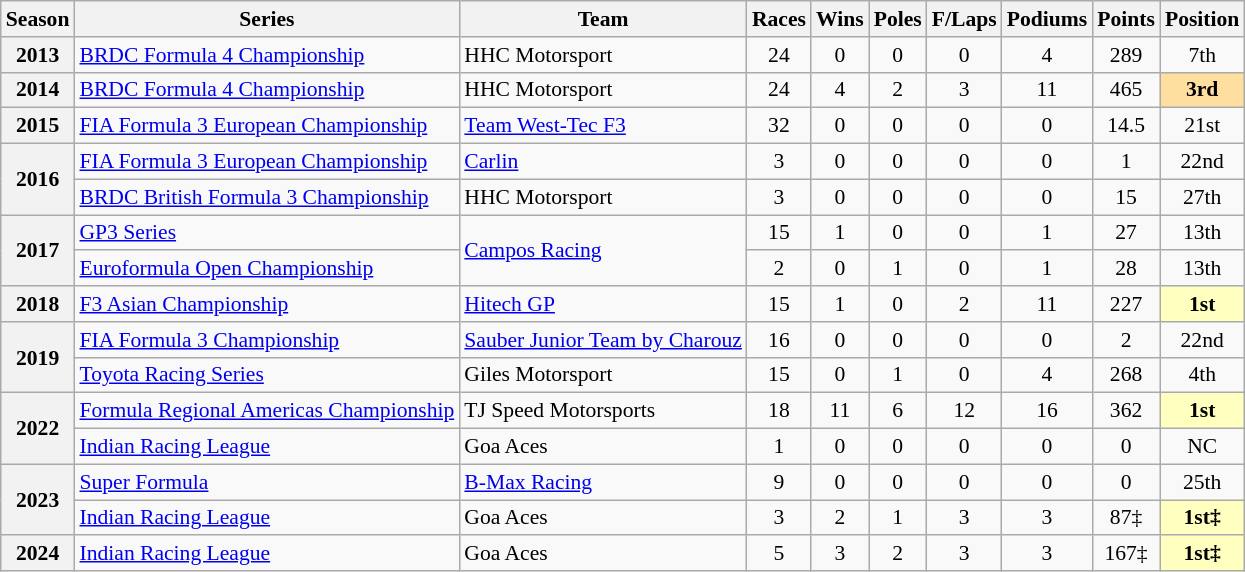<table class="wikitable" style="font-size: 90%; text-align:center">
<tr>
<th>Season</th>
<th>Series</th>
<th>Team</th>
<th>Races</th>
<th>Wins</th>
<th>Poles</th>
<th>F/Laps</th>
<th>Podiums</th>
<th>Points</th>
<th>Position</th>
</tr>
<tr>
<th>2013</th>
<td align=left><a href='#'>BRDC Formula 4 Championship</a></td>
<td align=left>HHC Motorsport</td>
<td>24</td>
<td>0</td>
<td>0</td>
<td>0</td>
<td>4</td>
<td>289</td>
<td>7th</td>
</tr>
<tr>
<th>2014</th>
<td align=left><a href='#'>BRDC Formula 4 Championship</a></td>
<td align=left>HHC Motorsport</td>
<td>24</td>
<td>4</td>
<td>2</td>
<td>3</td>
<td>11</td>
<td>465</td>
<td style="background:#FFDF9F;"><strong>3rd</strong></td>
</tr>
<tr>
<th>2015</th>
<td align=left><a href='#'>FIA Formula 3 European Championship</a></td>
<td align=left><a href='#'>Team West-Tec F3</a></td>
<td>32</td>
<td>0</td>
<td>0</td>
<td>0</td>
<td>0</td>
<td>14.5</td>
<td>21st</td>
</tr>
<tr>
<th rowspan=2>2016</th>
<td align=left><a href='#'>FIA Formula 3 European Championship</a></td>
<td align=left><a href='#'>Carlin</a></td>
<td>3</td>
<td>0</td>
<td>0</td>
<td>0</td>
<td>0</td>
<td>1</td>
<td>22nd</td>
</tr>
<tr>
<td align=left><a href='#'>BRDC British Formula 3 Championship</a></td>
<td align=left>HHC Motorsport</td>
<td>3</td>
<td>0</td>
<td>0</td>
<td>0</td>
<td>0</td>
<td>15</td>
<td>27th</td>
</tr>
<tr>
<th rowspan=2>2017</th>
<td align=left><a href='#'>GP3 Series</a></td>
<td align=left rowspan=2><a href='#'>Campos Racing</a></td>
<td>15</td>
<td>1</td>
<td>0</td>
<td>0</td>
<td>1</td>
<td>27</td>
<td>13th</td>
</tr>
<tr>
<td align=left><a href='#'>Euroformula Open Championship</a></td>
<td>2</td>
<td>0</td>
<td>1</td>
<td>0</td>
<td>1</td>
<td>28</td>
<td>13th</td>
</tr>
<tr>
<th>2018</th>
<td align=left><a href='#'>F3 Asian Championship</a></td>
<td align=left><a href='#'>Hitech GP</a></td>
<td>15</td>
<td>1</td>
<td>0</td>
<td>2</td>
<td>11</td>
<td>227</td>
<td style="background:#FFFFBF;"><strong>1st</strong></td>
</tr>
<tr>
<th rowspan=2>2019</th>
<td align=left><a href='#'>FIA Formula 3 Championship</a></td>
<td align=left><a href='#'>Sauber Junior Team by Charouz</a></td>
<td>16</td>
<td>0</td>
<td>0</td>
<td>0</td>
<td>0</td>
<td>2</td>
<td>22nd</td>
</tr>
<tr>
<td align=left><a href='#'>Toyota Racing Series</a></td>
<td align=left>Giles Motorsport</td>
<td>15</td>
<td>0</td>
<td>1</td>
<td>0</td>
<td>4</td>
<td>268</td>
<td>4th</td>
</tr>
<tr>
<th rowspan="2">2022</th>
<td align=left><a href='#'>Formula Regional Americas Championship</a></td>
<td align=left>TJ Speed Motorsports</td>
<td>18</td>
<td>11</td>
<td>6</td>
<td>12</td>
<td>16</td>
<td>362</td>
<td style="background:#FFFFBF;"><strong>1st</strong></td>
</tr>
<tr>
<td align=left><a href='#'>Indian Racing League</a></td>
<td align=left>Goa Aces</td>
<td>1</td>
<td>0</td>
<td>0</td>
<td>0</td>
<td>0</td>
<td>0</td>
<td>NC</td>
</tr>
<tr>
<th rowspan="2">2023</th>
<td align=left><a href='#'>Super Formula</a></td>
<td align=left><a href='#'>B-Max Racing</a></td>
<td>9</td>
<td>0</td>
<td>0</td>
<td>0</td>
<td>0</td>
<td>0</td>
<td>25th</td>
</tr>
<tr>
<td align=left><a href='#'>Indian Racing League</a></td>
<td align=left>Goa Aces</td>
<td>3</td>
<td>2</td>
<td>1</td>
<td>3</td>
<td>3</td>
<td>87‡</td>
<td style="background:#FFFFBF;"><strong>1st‡</strong></td>
</tr>
<tr>
<th>2024</th>
<td align=left><a href='#'>Indian Racing League</a></td>
<td align=left>Goa Aces</td>
<td>5</td>
<td>3</td>
<td>2</td>
<td>3</td>
<td>3</td>
<td>167‡</td>
<td style="background:#FFFFBF;"><strong>1st‡</strong></td>
</tr>
</table>
